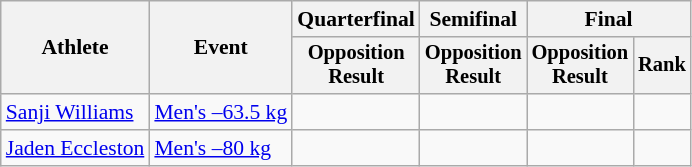<table class=wikitable style=font-size:90%;text-align:center>
<tr>
<th rowspan=2>Athlete</th>
<th rowspan=2>Event</th>
<th>Quarterfinal</th>
<th>Semifinal</th>
<th colspan=2>Final</th>
</tr>
<tr style=font-size:95%>
<th>Opposition<br>Result</th>
<th>Opposition<br>Result</th>
<th>Opposition<br>Result</th>
<th>Rank</th>
</tr>
<tr>
<td align=left><a href='#'>Sanji Williams</a></td>
<td align=left><a href='#'>Men's –63.5 kg</a></td>
<td></td>
<td></td>
<td></td>
<td></td>
</tr>
<tr>
<td align=left><a href='#'>Jaden Eccleston</a></td>
<td align=left><a href='#'>Men's –80 kg</a></td>
<td></td>
<td></td>
<td></td>
<td></td>
</tr>
</table>
